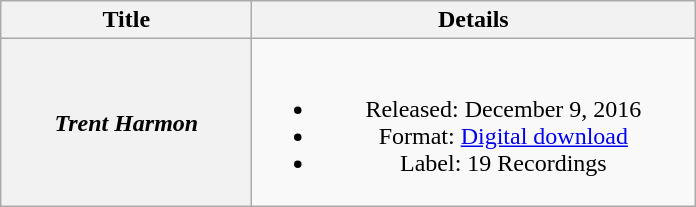<table class="wikitable plainrowheaders" style="text-align:center;">
<tr>
<th scope="col" style="width:10em;">Title</th>
<th scope="col" style="width:18em;">Details</th>
</tr>
<tr>
<th scope="row" style="width:6em;"><em>Trent Harmon</em></th>
<td><br><ul><li>Released: December 9, 2016</li><li>Format: <a href='#'>Digital download</a></li><li>Label: 19 Recordings</li></ul></td>
</tr>
</table>
